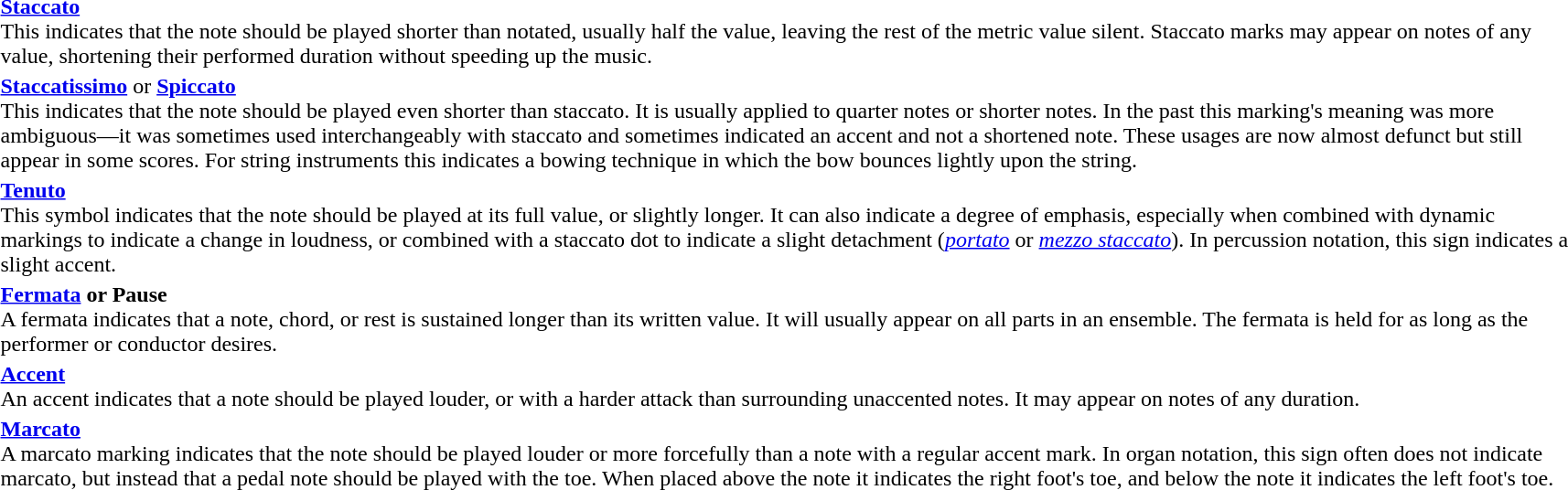<table class="skin-invert-image">
<tr>
<td style="width:110px;"></td>
<td><strong><a href='#'>Staccato</a></strong><br>This indicates that the note should be played shorter than notated, usually half the value, leaving the rest of the metric value silent. Staccato marks may appear on notes of any value, shortening their performed duration without speeding up the music.</td>
</tr>
<tr>
<td></td>
<td><strong><a href='#'>Staccatissimo</a></strong> or <strong><a href='#'>Spiccato</a></strong><br>This indicates that the note should be played even shorter than staccato. It is usually applied to quarter notes or shorter notes. In the past this marking's meaning was more ambiguous—it was sometimes used interchangeably with staccato and sometimes indicated an accent and not a shortened note. These usages are now almost defunct but still appear in some scores. For string instruments this indicates a bowing technique in which the bow bounces lightly upon the string.</td>
</tr>
<tr>
<td></td>
<td><strong><a href='#'>Tenuto</a></strong><br>This symbol indicates that the note should be played at its full value, or slightly longer. It can also indicate a degree of emphasis, especially when combined with dynamic markings to indicate a change in loudness, or combined with a staccato dot to indicate a slight detachment (<em><a href='#'>portato</a></em> or <em><a href='#'>mezzo staccato</a></em>). In percussion notation, this sign indicates a slight accent.</td>
</tr>
<tr>
<td></td>
<td><strong><a href='#'>Fermata</a> or Pause</strong><br>A fermata indicates that a note, chord, or rest is sustained longer than its written value. It will usually appear on all parts in an ensemble. The fermata is held for as long as the performer or conductor desires.</td>
</tr>
<tr>
<td></td>
<td><strong><a href='#'>Accent</a> </strong><br>An accent indicates that a note should be played louder, or with a harder attack than surrounding unaccented notes. It may appear on notes of any duration.</td>
</tr>
<tr>
<td></td>
<td><strong><a href='#'>Marcato</a></strong><br>A marcato marking indicates that the note should be played louder or more forcefully than a note with a regular accent mark. In organ notation, this sign often does not indicate marcato, but instead that a pedal note should be played with the toe. When placed above the note it indicates the right foot's toe, and below the note it indicates the left foot's toe.</td>
</tr>
</table>
